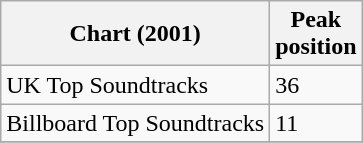<table class="wikitable">
<tr>
<th align="left">Chart (2001)</th>
<th align="left">Peak<br>position</th>
</tr>
<tr>
<td align="left">UK Top Soundtracks</td>
<td align="left">36</td>
</tr>
<tr>
<td align="left">Billboard Top Soundtracks</td>
<td align="left">11</td>
</tr>
<tr>
</tr>
</table>
